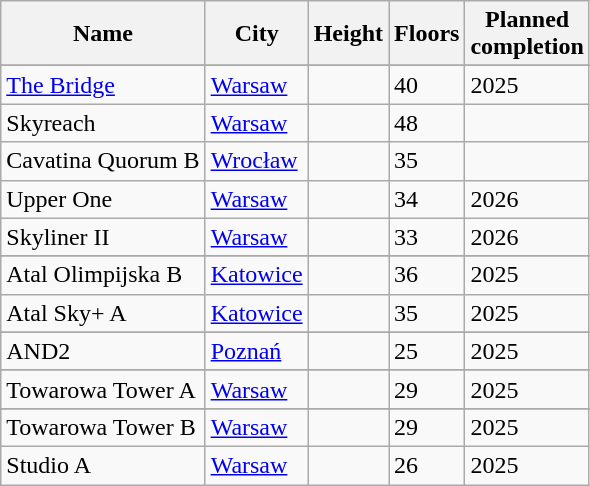<table class="wikitable sortable">
<tr>
<th>Name</th>
<th>City</th>
<th>Height</th>
<th>Floors</th>
<th>Planned<br>completion</th>
</tr>
<tr>
</tr>
<tr style>
<td><a href='#'>The Bridge</a></td>
<td><a href='#'>Warsaw</a></td>
<td></td>
<td>40</td>
<td>2025</td>
</tr>
<tr>
<td>Skyreach</td>
<td><a href='#'>Warsaw</a></td>
<td></td>
<td>48</td>
<td></td>
</tr>
<tr>
<td>Cavatina Quorum B</td>
<td><a href='#'>Wrocław</a></td>
<td></td>
<td>35</td>
<td></td>
</tr>
<tr>
<td>Upper One</td>
<td><a href='#'>Warsaw</a></td>
<td></td>
<td>34</td>
<td>2026</td>
</tr>
<tr>
<td>Skyliner II</td>
<td><a href='#'>Warsaw</a></td>
<td></td>
<td>33</td>
<td>2026</td>
</tr>
<tr>
</tr>
<tr style>
<td>Atal Olimpijska B</td>
<td><a href='#'>Katowice</a></td>
<td></td>
<td>36</td>
<td>2025</td>
</tr>
<tr>
<td>Atal Sky+ A</td>
<td><a href='#'>Katowice</a></td>
<td></td>
<td>35</td>
<td>2025</td>
</tr>
<tr>
</tr>
<tr style>
<td>AND2</td>
<td><a href='#'>Poznań</a></td>
<td></td>
<td>25</td>
<td>2025</td>
</tr>
<tr>
</tr>
<tr style>
<td>Towarowa Tower A</td>
<td><a href='#'>Warsaw</a></td>
<td></td>
<td>29</td>
<td>2025</td>
</tr>
<tr>
</tr>
<tr style>
<td>Towarowa Tower B</td>
<td><a href='#'>Warsaw</a></td>
<td></td>
<td>29</td>
<td>2025</td>
</tr>
<tr>
<td>Studio A</td>
<td><a href='#'>Warsaw</a></td>
<td></td>
<td>26</td>
<td>2025</td>
</tr>
</table>
